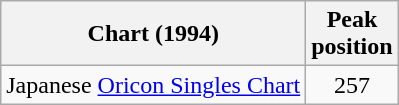<table class="wikitable">
<tr>
<th>Chart (1994)</th>
<th>Peak<br>position</th>
</tr>
<tr>
<td>Japanese <a href='#'>Oricon Singles Chart</a></td>
<td align="center">257</td>
</tr>
</table>
